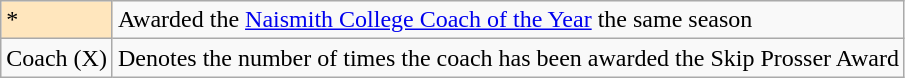<table class="wikitable">
<tr>
<td style="background-color:#FFE6BD">*</td>
<td>Awarded the <a href='#'>Naismith College Coach of the Year</a> the same season</td>
</tr>
<tr>
<td>Coach (X)</td>
<td>Denotes the number of times the coach has been awarded the Skip Prosser Award</td>
</tr>
</table>
